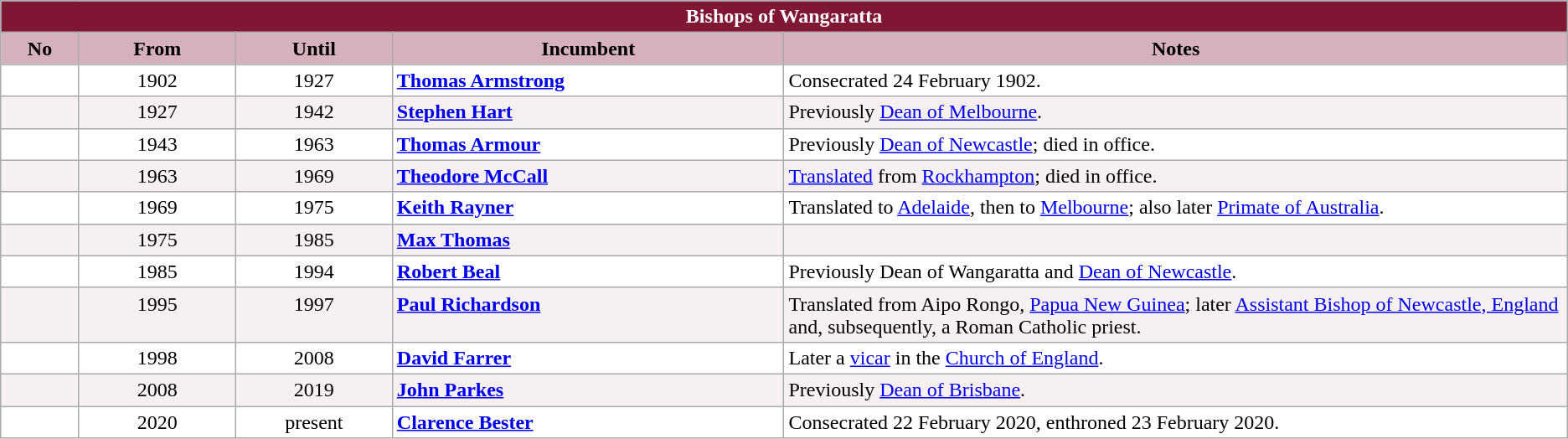<table class="wikitable">
<tr>
<th colspan="5" style="background-color: #7F1734; color: white;">Bishops of Wangaratta</th>
</tr>
<tr>
<th style="background-color: #D4B1BB; width: 5%;">No</th>
<th style="background-color: #D4B1BB; width: 10%;">From</th>
<th style="background-color: #D4B1BB; width: 10%;">Until</th>
<th style="background-color: #D4B1BB; width: 25%;">Incumbent</th>
<th style="background-color: #D4B1BB; width: 50%;">Notes</th>
</tr>
<tr valign="top" style="background-color: white;">
<td style="text-align: center;"></td>
<td style="text-align: center;">1902</td>
<td style="text-align: center;">1927</td>
<td><strong><a href='#'>Thomas Armstrong</a></strong></td>
<td>Consecrated 24 February 1902.</td>
</tr>
<tr valign="top" style="background-color: #F7F0F2;">
<td style="text-align: center;"></td>
<td style="text-align: center;">1927</td>
<td style="text-align: center;">1942</td>
<td><strong><a href='#'>Stephen Hart</a></strong></td>
<td>Previously <a href='#'>Dean of Melbourne</a>.</td>
</tr>
<tr valign="top" style="background-color: white;">
<td style="text-align: center;"></td>
<td style="text-align: center;">1943</td>
<td style="text-align: center;">1963</td>
<td><strong><a href='#'>Thomas Armour</a></strong></td>
<td>Previously <a href='#'>Dean of Newcastle</a>; died in office.</td>
</tr>
<tr valign="top" style="background-color: #F7F0F2;">
<td style="text-align: center;"></td>
<td style="text-align: center;">1963</td>
<td style="text-align: center;">1969</td>
<td><strong><a href='#'>Theodore McCall</a></strong></td>
<td><a href='#'>Translated</a> from <a href='#'>Rockhampton</a>; died in office.</td>
</tr>
<tr valign="top" style="background-color: white;">
<td style="text-align: center;"></td>
<td style="text-align: center;">1969</td>
<td style="text-align: center;">1975</td>
<td><strong><a href='#'>Keith Rayner</a></strong> </td>
<td>Translated to <a href='#'>Adelaide</a>, then to <a href='#'>Melbourne</a>; also later <a href='#'>Primate of Australia</a>.</td>
</tr>
<tr valign="top" style="background-color: #F7F0F2;">
<td style="text-align: center;"></td>
<td style="text-align: center;">1975</td>
<td style="text-align: center;">1985</td>
<td><strong><a href='#'>Max Thomas</a></strong></td>
<td></td>
</tr>
<tr valign="top" style="background-color: white;">
<td style="text-align: center;"></td>
<td style="text-align: center;">1985</td>
<td style="text-align: center;">1994</td>
<td><strong><a href='#'>Robert Beal</a></strong></td>
<td>Previously Dean of Wangaratta and <a href='#'>Dean of Newcastle</a>.</td>
</tr>
<tr valign="top" style="background-color: #F7F0F2;">
<td style="text-align: center;"></td>
<td style="text-align: center;">1995</td>
<td style="text-align: center;">1997</td>
<td><strong><a href='#'>Paul Richardson</a></strong></td>
<td>Translated from Aipo Rongo, <a href='#'>Papua New Guinea</a>; later <a href='#'>Assistant Bishop of Newcastle, England</a> and, subsequently, a Roman Catholic priest.</td>
</tr>
<tr valign="top" style="background-color: white;">
<td style="text-align: center;"></td>
<td style="text-align: center;">1998</td>
<td style="text-align: center;">2008</td>
<td><strong><a href='#'>David Farrer</a></strong></td>
<td>Later a <a href='#'>vicar</a> in the <a href='#'>Church of England</a>.</td>
</tr>
<tr valign="top" style="background-color: #F7F0F2;">
<td style="text-align: center;"></td>
<td style="text-align: center;">2008</td>
<td style="text-align: center;">2019</td>
<td><strong><a href='#'>John Parkes</a></strong></td>
<td>Previously <a href='#'>Dean of Brisbane</a>.</td>
</tr>
<tr valign="top" style="background-color: white;">
<td style="text-align: center;"></td>
<td style="text-align: center;">2020</td>
<td style="text-align: center;">present</td>
<td><strong><a href='#'>Clarence Bester</a></strong></td>
<td>Consecrated 22 February 2020, enthroned 23 February 2020.</td>
</tr>
</table>
